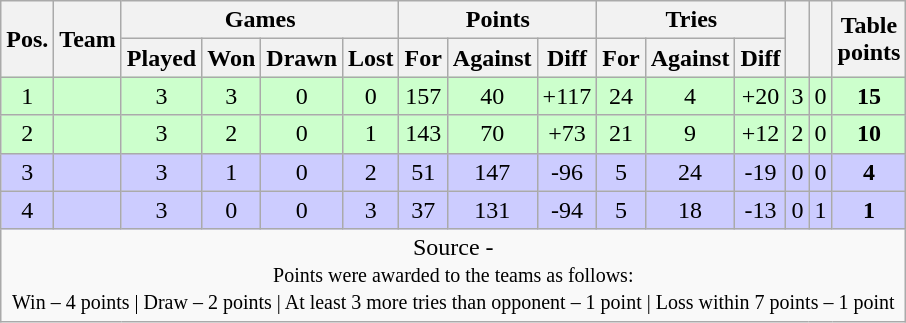<table class="wikitable" style="text-align:center">
<tr>
<th rowspan="2">Pos.</th>
<th rowspan="2">Team</th>
<th colspan="4">Games</th>
<th colspan="3">Points</th>
<th colspan="3">Tries</th>
<th rowspan="2"></th>
<th rowspan="2"></th>
<th rowspan="2">Table<br>points</th>
</tr>
<tr>
<th>Played</th>
<th>Won</th>
<th>Drawn</th>
<th>Lost</th>
<th>For</th>
<th>Against</th>
<th>Diff</th>
<th>For</th>
<th>Against</th>
<th>Diff</th>
</tr>
<tr bgcolor="#ccffcc">
<td>1</td>
<td style="text-align:left"></td>
<td>3</td>
<td>3</td>
<td>0</td>
<td>0</td>
<td>157</td>
<td>40</td>
<td>+117</td>
<td>24</td>
<td>4</td>
<td>+20</td>
<td>3</td>
<td>0</td>
<td><strong>15</strong></td>
</tr>
<tr bgcolor="#ccffcc">
<td>2</td>
<td style="text-align:left"></td>
<td>3</td>
<td>2</td>
<td>0</td>
<td>1</td>
<td>143</td>
<td>70</td>
<td>+73</td>
<td>21</td>
<td>9</td>
<td>+12</td>
<td>2</td>
<td>0</td>
<td><strong>10</strong></td>
</tr>
<tr bgcolor="#CCCCFF">
<td>3</td>
<td style="text-align:left"></td>
<td>3</td>
<td>1</td>
<td>0</td>
<td>2</td>
<td>51</td>
<td>147</td>
<td>-96</td>
<td>5</td>
<td>24</td>
<td>-19</td>
<td>0</td>
<td>0</td>
<td><strong>4</strong></td>
</tr>
<tr bgcolor="#CCCCFF">
<td>4</td>
<td style="text-align:left"></td>
<td>3</td>
<td>0</td>
<td>0</td>
<td>3</td>
<td>37</td>
<td>131</td>
<td>-94</td>
<td>5</td>
<td>18</td>
<td>-13</td>
<td>0</td>
<td>1</td>
<td><strong>1</strong></td>
</tr>
<tr>
<td colspan="100%" style="text-align:center">Source - <br><small>Points were awarded to the teams as follows:<br>Win – 4 points | Draw – 2 points | At least 3 more tries than opponent – 1 point | Loss within 7 points – 1 point</small></td>
</tr>
</table>
